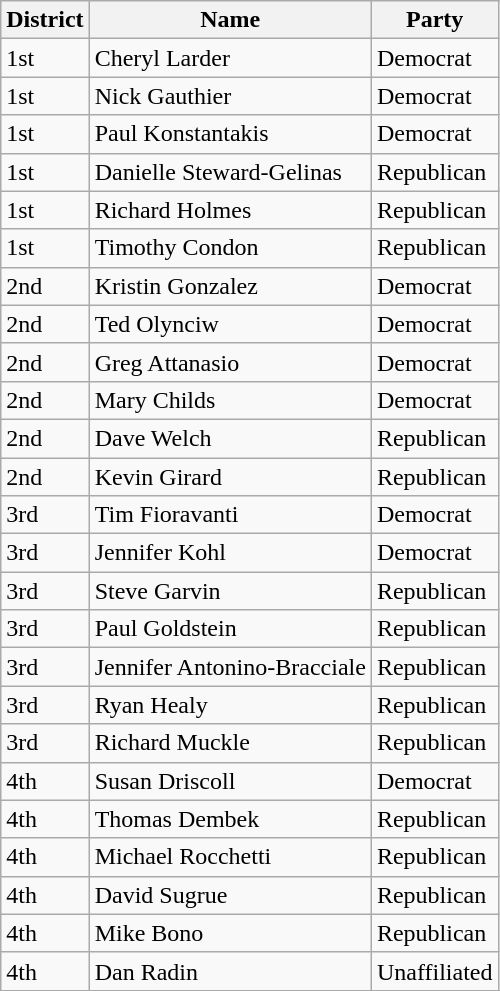<table class="wikitable sortable">
<tr>
<th>District</th>
<th>Name</th>
<th>Party</th>
</tr>
<tr>
<td>1st</td>
<td>Cheryl Larder</td>
<td>Democrat</td>
</tr>
<tr>
<td>1st</td>
<td>Nick Gauthier</td>
<td>Democrat</td>
</tr>
<tr>
<td>1st</td>
<td>Paul Konstantakis</td>
<td>Democrat</td>
</tr>
<tr>
<td>1st</td>
<td>Danielle Steward-Gelinas</td>
<td>Republican</td>
</tr>
<tr>
<td>1st</td>
<td>Richard Holmes</td>
<td>Republican</td>
</tr>
<tr>
<td>1st</td>
<td>Timothy Condon</td>
<td>Republican</td>
</tr>
<tr>
<td>2nd</td>
<td>Kristin Gonzalez</td>
<td>Democrat</td>
</tr>
<tr>
<td>2nd</td>
<td>Ted Olynciw</td>
<td>Democrat</td>
</tr>
<tr>
<td>2nd</td>
<td>Greg Attanasio</td>
<td>Democrat</td>
</tr>
<tr>
<td>2nd</td>
<td>Mary Childs</td>
<td>Democrat</td>
</tr>
<tr>
<td>2nd</td>
<td>Dave Welch</td>
<td>Republican</td>
</tr>
<tr>
<td>2nd</td>
<td>Kevin Girard</td>
<td>Republican</td>
</tr>
<tr>
<td>3rd</td>
<td>Tim Fioravanti</td>
<td>Democrat</td>
</tr>
<tr>
<td>3rd</td>
<td>Jennifer Kohl</td>
<td>Democrat</td>
</tr>
<tr>
<td>3rd</td>
<td>Steve Garvin</td>
<td>Republican</td>
</tr>
<tr>
<td>3rd</td>
<td>Paul Goldstein</td>
<td>Republican</td>
</tr>
<tr>
<td>3rd</td>
<td>Jennifer Antonino-Bracciale</td>
<td>Republican</td>
</tr>
<tr>
<td>3rd</td>
<td>Ryan Healy</td>
<td>Republican</td>
</tr>
<tr>
<td>3rd</td>
<td>Richard Muckle</td>
<td>Republican</td>
</tr>
<tr>
<td>4th</td>
<td>Susan Driscoll</td>
<td>Democrat</td>
</tr>
<tr>
<td>4th</td>
<td>Thomas Dembek</td>
<td>Republican</td>
</tr>
<tr>
<td>4th</td>
<td>Michael Rocchetti</td>
<td>Republican</td>
</tr>
<tr>
<td>4th</td>
<td>David Sugrue</td>
<td>Republican</td>
</tr>
<tr>
<td>4th</td>
<td>Mike Bono</td>
<td>Republican</td>
</tr>
<tr>
<td>4th</td>
<td>Dan Radin</td>
<td>Unaffiliated</td>
</tr>
<tr>
</tr>
</table>
